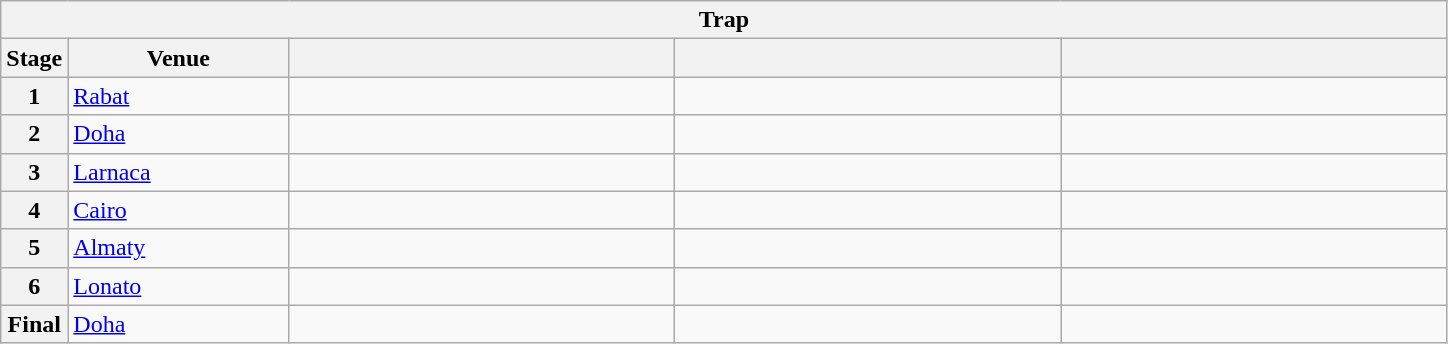<table class="wikitable">
<tr>
<th colspan="5">Trap</th>
</tr>
<tr>
<th>Stage</th>
<th width=140>Venue</th>
<th width=250></th>
<th width=250></th>
<th width=250></th>
</tr>
<tr>
<th>1</th>
<td> <a href='#'>Rabat</a></td>
<td></td>
<td></td>
<td></td>
</tr>
<tr>
<th>2</th>
<td> <a href='#'>Doha</a></td>
<td></td>
<td></td>
<td></td>
</tr>
<tr>
<th>3</th>
<td> <a href='#'>Larnaca</a></td>
<td></td>
<td></td>
<td></td>
</tr>
<tr>
<th>4</th>
<td> <a href='#'>Cairo</a></td>
<td></td>
<td></td>
<td></td>
</tr>
<tr>
<th>5</th>
<td> <a href='#'>Almaty</a></td>
<td></td>
<td></td>
<td></td>
</tr>
<tr>
<th>6</th>
<td> <a href='#'>Lonato</a></td>
<td></td>
<td></td>
<td></td>
</tr>
<tr>
<th>Final</th>
<td> <a href='#'>Doha</a></td>
<td></td>
<td></td>
<td></td>
</tr>
</table>
